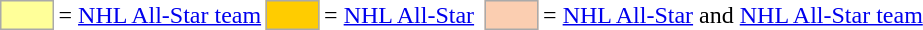<table>
<tr>
<td style="background-color:#FFFF99; border:1px solid #aaaaaa; width:2em;"></td>
<td>= <a href='#'>NHL All-Star team</a></td>
<td style="background-color:#FFCC00; border:1px solid #aaaaaa; width:2em;"></td>
<td>= <a href='#'>NHL All-Star</a></td>
<td></td>
<td style="background-color:#FBCEB1; border:1px solid #aaaaaa; width:2em;"></td>
<td>= <a href='#'>NHL All-Star</a>  and <a href='#'>NHL All-Star team</a><br></td>
</tr>
</table>
